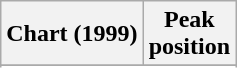<table class="wikitable sortable">
<tr>
<th>Chart (1999)</th>
<th>Peak<br>position</th>
</tr>
<tr>
</tr>
<tr>
</tr>
</table>
